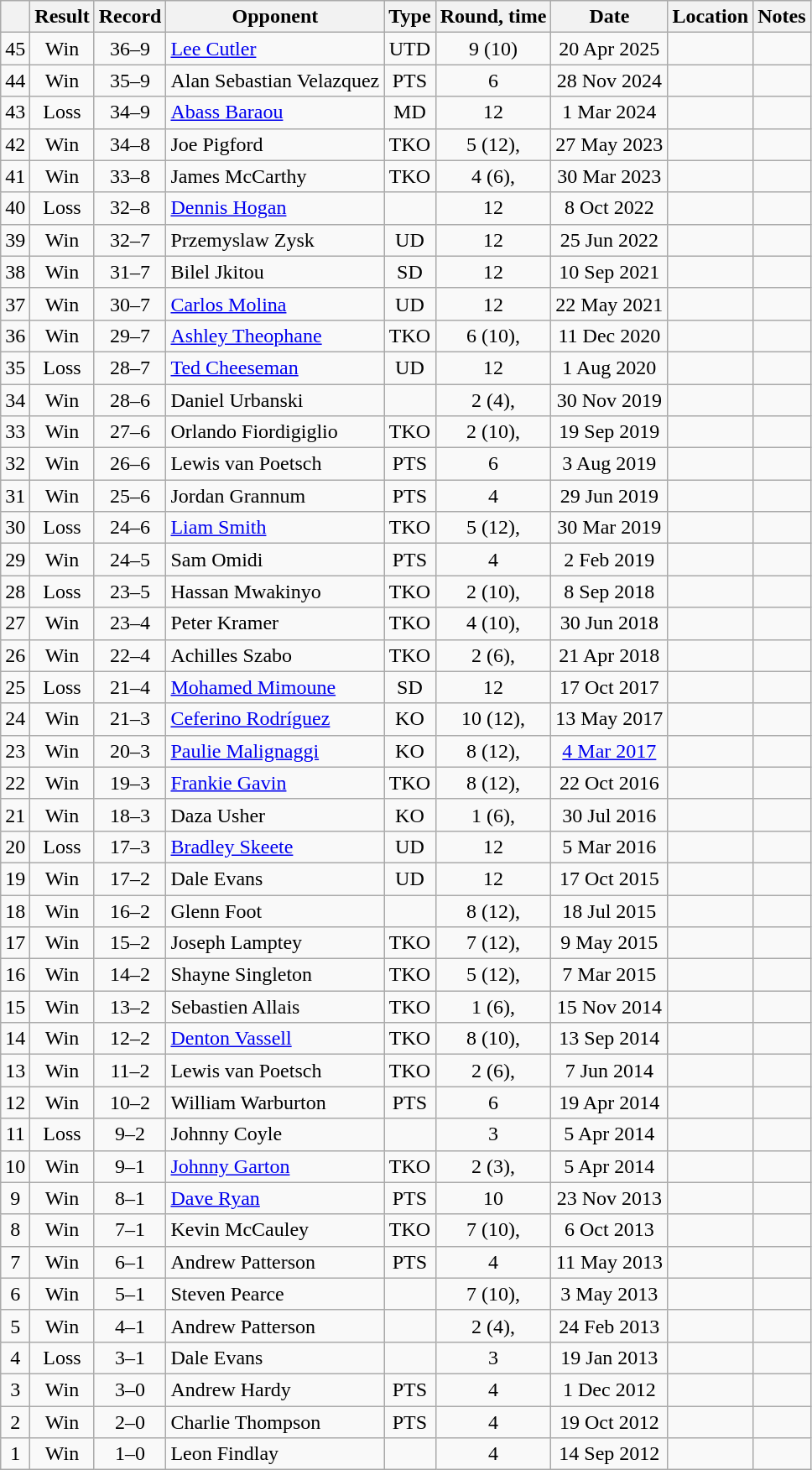<table class="wikitable" style="text-align:center">
<tr>
<th></th>
<th>Result</th>
<th>Record</th>
<th>Opponent</th>
<th>Type</th>
<th>Round, time</th>
<th>Date</th>
<th>Location</th>
<th>Notes</th>
</tr>
<tr>
<td>45</td>
<td>Win</td>
<td>36–9</td>
<td align=left><a href='#'>Lee Cutler</a></td>
<td>UTD</td>
<td>9 (10)</td>
<td>20 Apr 2025</td>
<td align=left></td>
<td align=left></td>
</tr>
<tr>
<td>44</td>
<td>Win</td>
<td>35–9</td>
<td align=left>Alan Sebastian Velazquez</td>
<td>PTS</td>
<td>6</td>
<td>28 Nov 2024</td>
<td align=left></td>
<td></td>
</tr>
<tr>
<td>43</td>
<td>Loss</td>
<td>34–9</td>
<td align=left><a href='#'>Abass Baraou</a></td>
<td>MD</td>
<td>12</td>
<td>1 Mar 2024</td>
<td style="text-align:left;"></td>
<td align=left></td>
</tr>
<tr>
<td>42</td>
<td>Win</td>
<td>34–8</td>
<td align=left>Joe Pigford</td>
<td>TKO</td>
<td>5 (12), </td>
<td>27 May 2023</td>
<td align=left></td>
<td align=left></td>
</tr>
<tr>
<td>41</td>
<td>Win</td>
<td>33–8</td>
<td align=left>James McCarthy</td>
<td>TKO</td>
<td>4 (6), </td>
<td>30 Mar 2023</td>
<td align=left></td>
<td></td>
</tr>
<tr>
<td>40</td>
<td>Loss</td>
<td>32–8</td>
<td align=left><a href='#'>Dennis Hogan</a></td>
<td></td>
<td>12</td>
<td>8 Oct 2022</td>
<td align=left></td>
<td align=left></td>
</tr>
<tr>
<td>39</td>
<td>Win</td>
<td>32–7</td>
<td align=left>Przemyslaw Zysk</td>
<td>UD</td>
<td>12</td>
<td>25 Jun 2022</td>
<td align=left></td>
<td align=left></td>
</tr>
<tr>
<td>38</td>
<td>Win</td>
<td>31–7</td>
<td align=left>Bilel Jkitou</td>
<td>SD</td>
<td>12</td>
<td>10 Sep 2021</td>
<td align=left></td>
<td align=left></td>
</tr>
<tr>
<td>37</td>
<td>Win</td>
<td>30–7</td>
<td align=left><a href='#'>Carlos Molina</a></td>
<td>UD</td>
<td>12</td>
<td>22 May 2021</td>
<td align=left></td>
<td align=left></td>
</tr>
<tr>
<td>36</td>
<td>Win</td>
<td>29–7</td>
<td align=left><a href='#'>Ashley Theophane</a></td>
<td>TKO</td>
<td>6 (10), </td>
<td>11 Dec 2020</td>
<td align=left></td>
<td></td>
</tr>
<tr>
<td>35</td>
<td>Loss</td>
<td>28–7</td>
<td align=left><a href='#'>Ted Cheeseman</a></td>
<td>UD</td>
<td>12</td>
<td>1 Aug 2020</td>
<td align=left></td>
<td align=left></td>
</tr>
<tr>
<td>34</td>
<td>Win</td>
<td>28–6</td>
<td align=left>Daniel Urbanski</td>
<td></td>
<td>2 (4), </td>
<td>30 Nov 2019</td>
<td align=left></td>
<td></td>
</tr>
<tr>
<td>33</td>
<td>Win</td>
<td>27–6</td>
<td align=left>Orlando Fiordigiglio</td>
<td>TKO</td>
<td>2 (10), </td>
<td>19 Sep 2019</td>
<td align=left></td>
<td align=left></td>
</tr>
<tr>
<td>32</td>
<td>Win</td>
<td>26–6</td>
<td align=left>Lewis van Poetsch</td>
<td>PTS</td>
<td>6</td>
<td>3 Aug 2019</td>
<td align=left></td>
<td></td>
</tr>
<tr>
<td>31</td>
<td>Win</td>
<td>25–6</td>
<td align=left>Jordan Grannum</td>
<td>PTS</td>
<td>4</td>
<td>29 Jun 2019</td>
<td align=left></td>
<td></td>
</tr>
<tr>
<td>30</td>
<td>Loss</td>
<td>24–6</td>
<td align=left><a href='#'>Liam Smith</a></td>
<td>TKO</td>
<td>5 (12), </td>
<td>30 Mar 2019</td>
<td align=left></td>
<td align=left></td>
</tr>
<tr>
<td>29</td>
<td>Win</td>
<td>24–5</td>
<td align=left>Sam Omidi</td>
<td>PTS</td>
<td>4</td>
<td>2 Feb 2019</td>
<td align=left></td>
<td></td>
</tr>
<tr>
<td>28</td>
<td>Loss</td>
<td>23–5</td>
<td align=left>Hassan Mwakinyo</td>
<td>TKO</td>
<td>2 (10), </td>
<td>8 Sep 2018</td>
<td align=left></td>
<td></td>
</tr>
<tr>
<td>27</td>
<td>Win</td>
<td>23–4</td>
<td align=left>Peter Kramer</td>
<td>TKO</td>
<td>4 (10), </td>
<td>30 Jun 2018</td>
<td align=left></td>
<td align=left></td>
</tr>
<tr>
<td>26</td>
<td>Win</td>
<td>22–4</td>
<td align=left>Achilles Szabo</td>
<td>TKO</td>
<td>2 (6), </td>
<td>21 Apr 2018</td>
<td align=left></td>
<td></td>
</tr>
<tr>
<td>25</td>
<td>Loss</td>
<td>21–4</td>
<td align=left><a href='#'>Mohamed Mimoune</a></td>
<td>SD</td>
<td>12</td>
<td>17 Oct 2017</td>
<td align=left></td>
<td align=left></td>
</tr>
<tr>
<td>24</td>
<td>Win</td>
<td>21–3</td>
<td align=left><a href='#'>Ceferino Rodríguez</a></td>
<td>KO</td>
<td>10 (12), </td>
<td>13 May 2017</td>
<td align=left></td>
<td align=left></td>
</tr>
<tr>
<td>23</td>
<td>Win</td>
<td>20–3</td>
<td align=left><a href='#'>Paulie Malignaggi</a></td>
<td>KO</td>
<td>8 (12), </td>
<td><a href='#'>4 Mar 2017</a></td>
<td align=left></td>
<td align=left></td>
</tr>
<tr>
<td>22</td>
<td>Win</td>
<td>19–3</td>
<td align=left><a href='#'>Frankie Gavin</a></td>
<td>TKO</td>
<td>8 (12), </td>
<td>22 Oct 2016</td>
<td align=left></td>
<td align=left></td>
</tr>
<tr>
<td>21</td>
<td>Win</td>
<td>18–3</td>
<td align=left>Daza Usher</td>
<td>KO</td>
<td>1 (6), </td>
<td>30 Jul 2016</td>
<td align=left></td>
<td></td>
</tr>
<tr>
<td>20</td>
<td>Loss</td>
<td>17–3</td>
<td align=left><a href='#'>Bradley Skeete</a></td>
<td>UD</td>
<td>12</td>
<td>5 Mar 2016</td>
<td align=left></td>
<td align=left></td>
</tr>
<tr>
<td>19</td>
<td>Win</td>
<td>17–2</td>
<td align=left>Dale Evans</td>
<td>UD</td>
<td>12</td>
<td>17 Oct 2015</td>
<td align=left></td>
<td align=left></td>
</tr>
<tr>
<td>18</td>
<td>Win</td>
<td>16–2</td>
<td align=left>Glenn Foot</td>
<td></td>
<td>8 (12), </td>
<td>18 Jul 2015</td>
<td align=left></td>
<td align=left></td>
</tr>
<tr>
<td>17</td>
<td>Win</td>
<td>15–2</td>
<td align=left>Joseph Lamptey</td>
<td>TKO</td>
<td>7 (12), </td>
<td>9 May 2015</td>
<td align=left></td>
<td align=left></td>
</tr>
<tr>
<td>16</td>
<td>Win</td>
<td>14–2</td>
<td align=left>Shayne Singleton</td>
<td>TKO</td>
<td>5 (12), </td>
<td>7 Mar 2015</td>
<td align=left></td>
<td align=left></td>
</tr>
<tr>
<td>15</td>
<td>Win</td>
<td>13–2</td>
<td align=left>Sebastien Allais</td>
<td>TKO</td>
<td>1 (6), </td>
<td>15 Nov 2014</td>
<td align=left></td>
<td></td>
</tr>
<tr>
<td>14</td>
<td>Win</td>
<td>12–2</td>
<td align=left><a href='#'>Denton Vassell</a></td>
<td>TKO</td>
<td>8 (10), </td>
<td>13 Sep 2014</td>
<td align=left></td>
<td></td>
</tr>
<tr>
<td>13</td>
<td>Win</td>
<td>11–2</td>
<td align=left>Lewis van Poetsch</td>
<td>TKO</td>
<td>2 (6), </td>
<td>7 Jun 2014</td>
<td align=left></td>
<td></td>
</tr>
<tr>
<td>12</td>
<td>Win</td>
<td>10–2</td>
<td align=left>William Warburton</td>
<td>PTS</td>
<td>6</td>
<td>19 Apr 2014</td>
<td align=left></td>
<td></td>
</tr>
<tr>
<td>11</td>
<td>Loss</td>
<td>9–2</td>
<td align=left>Johnny Coyle</td>
<td></td>
<td>3</td>
<td>5 Apr 2014</td>
<td align=left></td>
<td align=left></td>
</tr>
<tr>
<td>10</td>
<td>Win</td>
<td>9–1</td>
<td align=left><a href='#'>Johnny Garton</a></td>
<td>TKO</td>
<td>2 (3), </td>
<td>5 Apr 2014</td>
<td align=left></td>
<td align=left></td>
</tr>
<tr>
<td>9</td>
<td>Win</td>
<td>8–1</td>
<td align=left><a href='#'>Dave Ryan</a></td>
<td>PTS</td>
<td>10</td>
<td>23 Nov 2013</td>
<td align=left></td>
<td></td>
</tr>
<tr>
<td>8</td>
<td>Win</td>
<td>7–1</td>
<td align=left>Kevin McCauley</td>
<td>TKO</td>
<td>7 (10), </td>
<td>6 Oct 2013</td>
<td align=left></td>
<td></td>
</tr>
<tr>
<td>7</td>
<td>Win</td>
<td>6–1</td>
<td align=left>Andrew Patterson</td>
<td>PTS</td>
<td>4</td>
<td>11 May 2013</td>
<td align=left></td>
<td></td>
</tr>
<tr>
<td>6</td>
<td>Win</td>
<td>5–1</td>
<td align=left>Steven Pearce</td>
<td></td>
<td>7 (10), </td>
<td>3 May 2013</td>
<td align=left></td>
<td align=left></td>
</tr>
<tr>
<td>5</td>
<td>Win</td>
<td>4–1</td>
<td align=left>Andrew Patterson</td>
<td></td>
<td>2 (4), </td>
<td>24 Feb 2013</td>
<td align=left></td>
<td></td>
</tr>
<tr>
<td>4</td>
<td>Loss</td>
<td>3–1</td>
<td align=left>Dale Evans</td>
<td></td>
<td>3</td>
<td>19 Jan 2013</td>
<td align=left></td>
<td align=left></td>
</tr>
<tr>
<td>3</td>
<td>Win</td>
<td>3–0</td>
<td align=left>Andrew Hardy</td>
<td>PTS</td>
<td>4</td>
<td>1 Dec 2012</td>
<td align=left></td>
<td></td>
</tr>
<tr>
<td>2</td>
<td>Win</td>
<td>2–0</td>
<td align=left>Charlie Thompson</td>
<td>PTS</td>
<td>4</td>
<td>19 Oct 2012</td>
<td align=left></td>
<td></td>
</tr>
<tr>
<td>1</td>
<td>Win</td>
<td>1–0</td>
<td align=left>Leon Findlay</td>
<td></td>
<td>4</td>
<td>14 Sep 2012</td>
<td align=left></td>
<td></td>
</tr>
</table>
